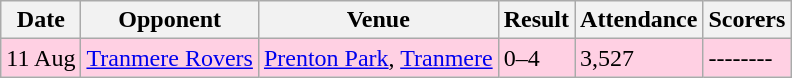<table class="wikitable">
<tr>
<th>Date</th>
<th>Opponent</th>
<th>Venue</th>
<th>Result</th>
<th>Attendance</th>
<th>Scorers</th>
</tr>
<tr style="background:#ffd0e3;">
<td>11 Aug</td>
<td><a href='#'>Tranmere Rovers</a><br></td>
<td><a href='#'>Prenton Park</a>, <a href='#'>Tranmere</a></td>
<td>0–4</td>
<td>3,527</td>
<td>--------</td>
</tr>
</table>
